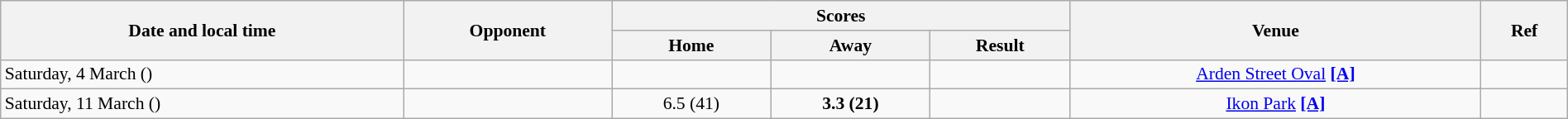<table class="wikitable plainrowheaders" style="font-size:90%; width:100%; text-align:center;">
<tr>
<th scope="col" rowspan=2>Date and local time</th>
<th scope="col" rowspan=2>Opponent</th>
<th scope="col" colspan=3>Scores</th>
<th scope="col" rowspan=2>Venue</th>
<th scope="col" rowspan=2>Ref</th>
</tr>
<tr>
<th scope="col">Home</th>
<th scope="col">Away</th>
<th scope="col">Result</th>
</tr>
<tr>
<td align=left>Saturday, 4 March ()</td>
<td align=left></td>
<td></td>
<td></td>
<td></td>
<td><a href='#'>Arden Street Oval</a> <a href='#'><strong>[A]</strong></a></td>
<td></td>
</tr>
<tr>
<td align=left>Saturday, 11 March ()</td>
<td align=left></td>
<td>6.5 (41)</td>
<td><strong>3.3 (21)</strong></td>
<td></td>
<td><a href='#'>Ikon Park</a> <a href='#'><strong>[A]</strong></a></td>
<td></td>
</tr>
</table>
